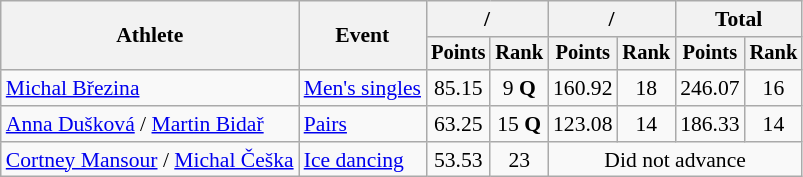<table class="wikitable" style="font-size:90%">
<tr>
<th rowspan="2">Athlete</th>
<th rowspan="2">Event</th>
<th colspan="2"> / </th>
<th colspan="2"> / </th>
<th colspan="2">Total</th>
</tr>
<tr style="font-size:95%">
<th>Points</th>
<th>Rank</th>
<th>Points</th>
<th>Rank</th>
<th>Points</th>
<th>Rank</th>
</tr>
<tr align=center>
<td align=left><a href='#'>Michal Březina</a></td>
<td align=left><a href='#'>Men's singles</a></td>
<td>85.15</td>
<td>9 <strong>Q</strong></td>
<td>160.92</td>
<td>18</td>
<td>246.07</td>
<td>16</td>
</tr>
<tr align=center>
<td align=left><a href='#'>Anna Dušková</a> / <a href='#'>Martin Bidař</a></td>
<td align=left><a href='#'>Pairs</a></td>
<td>63.25</td>
<td>15 <strong>Q</strong></td>
<td>123.08</td>
<td>14</td>
<td>186.33</td>
<td>14</td>
</tr>
<tr align=center>
<td align=left><a href='#'>Cortney Mansour</a> / <a href='#'>Michal Češka</a></td>
<td align=left><a href='#'>Ice dancing</a></td>
<td>53.53</td>
<td>23</td>
<td colspan=4>Did not advance</td>
</tr>
</table>
